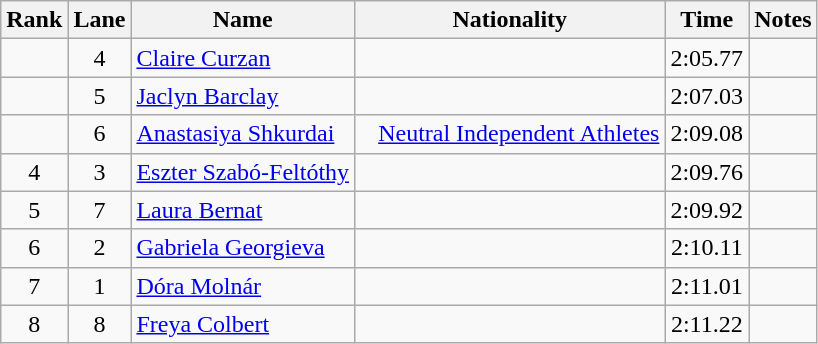<table class="wikitable sortable" style="text-align:center">
<tr>
<th>Rank</th>
<th>Lane</th>
<th>Name</th>
<th>Nationality</th>
<th>Time</th>
<th>Notes</th>
</tr>
<tr>
<td></td>
<td>4</td>
<td align=left><a href='#'>Claire Curzan</a></td>
<td align=left></td>
<td>2:05.77</td>
<td></td>
</tr>
<tr>
<td></td>
<td>5</td>
<td align=left><a href='#'>Jaclyn Barclay</a></td>
<td align=left></td>
<td>2:07.03</td>
<td></td>
</tr>
<tr>
<td></td>
<td>6</td>
<td align=left><a href='#'>Anastasiya Shkurdai</a></td>
<td align=left>   <a href='#'>Neutral Independent Athletes</a></td>
<td>2:09.08</td>
<td></td>
</tr>
<tr>
<td>4</td>
<td>3</td>
<td align=left><a href='#'>Eszter Szabó-Feltóthy</a></td>
<td align=left></td>
<td>2:09.76</td>
<td></td>
</tr>
<tr>
<td>5</td>
<td>7</td>
<td align=left><a href='#'>Laura Bernat</a></td>
<td align=left></td>
<td>2:09.92</td>
<td></td>
</tr>
<tr>
<td>6</td>
<td>2</td>
<td align=left><a href='#'>Gabriela Georgieva</a></td>
<td align=left></td>
<td>2:10.11</td>
<td></td>
</tr>
<tr>
<td>7</td>
<td>1</td>
<td align=left><a href='#'>Dóra Molnár</a></td>
<td align=left></td>
<td>2:11.01</td>
<td></td>
</tr>
<tr>
<td>8</td>
<td>8</td>
<td align=left><a href='#'>Freya Colbert</a></td>
<td align=left></td>
<td>2:11.22</td>
<td></td>
</tr>
</table>
